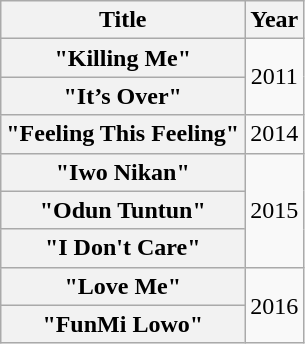<table class="wikitable plainrowheaders" style="text-align:center;">
<tr>
<th scope="col">Title</th>
<th scope="col">Year</th>
</tr>
<tr>
<th scope="row">"Killing Me"</th>
<td rowspan="2">2011</td>
</tr>
<tr>
<th scope="row">"It’s Over"</th>
</tr>
<tr>
<th scope="row">"Feeling This Feeling"</th>
<td>2014</td>
</tr>
<tr>
<th scope="row">"Iwo Nikan"</th>
<td rowspan="3">2015</td>
</tr>
<tr>
<th scope="row">"Odun Tuntun"</th>
</tr>
<tr>
<th scope="row">"I Don't Care"</th>
</tr>
<tr>
<th scope="row">"Love Me"</th>
<td rowspan="2">2016</td>
</tr>
<tr>
<th scope="row">"FunMi Lowo"</th>
</tr>
</table>
